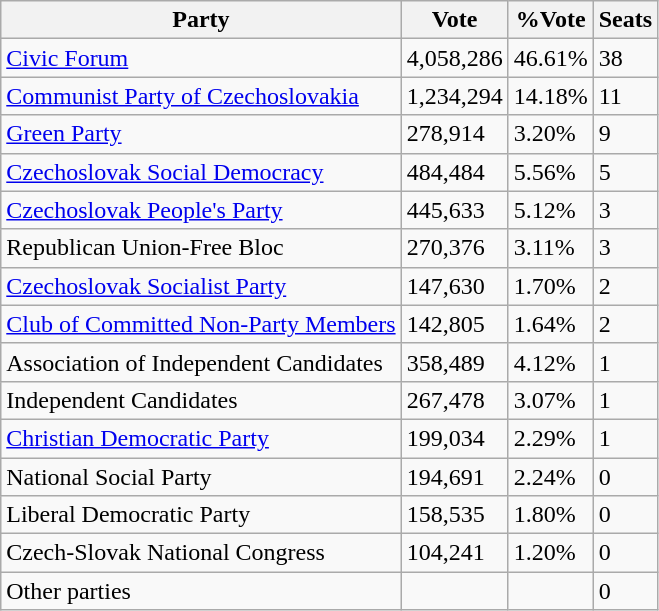<table class="wikitable">
<tr>
<th>Party</th>
<th>Vote</th>
<th>%Vote</th>
<th>Seats</th>
</tr>
<tr>
<td><a href='#'>Civic Forum</a></td>
<td>4,058,286</td>
<td>46.61%</td>
<td>38</td>
</tr>
<tr>
<td><a href='#'>Communist Party of Czechoslovakia</a></td>
<td>1,234,294</td>
<td>14.18%</td>
<td>11</td>
</tr>
<tr>
<td><a href='#'>Green Party</a></td>
<td>278,914</td>
<td>3.20%</td>
<td>9</td>
</tr>
<tr>
<td><a href='#'>Czechoslovak Social Democracy</a></td>
<td>484,484</td>
<td>5.56%</td>
<td>5</td>
</tr>
<tr>
<td><a href='#'>Czechoslovak People's Party</a></td>
<td>445,633</td>
<td>5.12%</td>
<td>3</td>
</tr>
<tr>
<td>Republican Union-Free Bloc</td>
<td>270,376</td>
<td>3.11%</td>
<td>3</td>
</tr>
<tr>
<td><a href='#'>Czechoslovak Socialist Party</a></td>
<td>147,630</td>
<td>1.70%</td>
<td>2</td>
</tr>
<tr>
<td><a href='#'>Club of Committed Non-Party Members</a></td>
<td>142,805</td>
<td>1.64%</td>
<td>2</td>
</tr>
<tr>
<td>Association of Independent Candidates</td>
<td>358,489</td>
<td>4.12%</td>
<td>1</td>
</tr>
<tr>
<td>Independent Candidates</td>
<td>267,478</td>
<td>3.07%</td>
<td>1</td>
</tr>
<tr>
<td><a href='#'>Christian Democratic Party</a></td>
<td>199,034</td>
<td>2.29%</td>
<td>1</td>
</tr>
<tr>
<td>National Social Party</td>
<td>194,691</td>
<td>2.24%</td>
<td>0</td>
</tr>
<tr>
<td>Liberal Democratic Party</td>
<td>158,535</td>
<td>1.80%</td>
<td>0</td>
</tr>
<tr>
<td>Czech-Slovak National Congress</td>
<td>104,241</td>
<td>1.20%</td>
<td>0</td>
</tr>
<tr>
<td>Other parties</td>
<td></td>
<td></td>
<td>0</td>
</tr>
</table>
